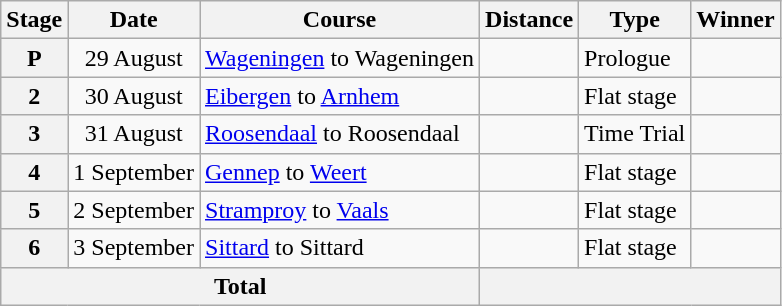<table class=wikitable>
<tr>
<th>Stage</th>
<th>Date</th>
<th>Course</th>
<th>Distance</th>
<th>Type</th>
<th>Winner</th>
</tr>
<tr>
<th align=center>P</th>
<td align=center>29 August</td>
<td><a href='#'>Wageningen</a> to Wageningen</td>
<td align=center></td>
<td>Prologue</td>
<td></td>
</tr>
<tr>
<th align=center>2</th>
<td align=center>30 August</td>
<td><a href='#'>Eibergen</a> to <a href='#'>Arnhem</a></td>
<td align=center></td>
<td>Flat stage</td>
<td></td>
</tr>
<tr>
<th align=center>3</th>
<td align=center>31 August</td>
<td><a href='#'>Roosendaal</a> to Roosendaal</td>
<td align=center></td>
<td>Time Trial</td>
<td></td>
</tr>
<tr>
<th align=center>4</th>
<td align=center>1 September</td>
<td><a href='#'>Gennep</a> to <a href='#'>Weert</a></td>
<td align=center></td>
<td>Flat stage</td>
<td></td>
</tr>
<tr>
<th align=center>5</th>
<td align=center>2 September</td>
<td><a href='#'>Stramproy</a> to <a href='#'>Vaals</a></td>
<td align=center></td>
<td>Flat stage</td>
<td></td>
</tr>
<tr>
<th align=center>6</th>
<td align=center>3 September</td>
<td><a href='#'>Sittard</a> to Sittard</td>
<td align=center></td>
<td>Flat stage</td>
<td></td>
</tr>
<tr>
<th colspan=3>Total</th>
<th colspan=5></th>
</tr>
</table>
